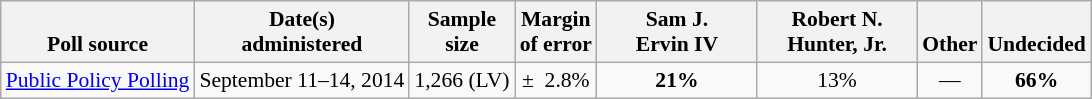<table class="wikitable" style="font-size:90%;text-align:center;">
<tr valign=bottom>
<th>Poll source</th>
<th>Date(s)<br>administered</th>
<th>Sample<br>size</th>
<th>Margin<br>of error</th>
<th style="width:100px;">Sam J.<br>Ervin IV</th>
<th style="width:100px;">Robert N.<br>Hunter, Jr.</th>
<th>Other</th>
<th>Undecided</th>
</tr>
<tr>
<td style="text-align:left;"><a href='#'>Public Policy Polling</a></td>
<td>September 11–14, 2014</td>
<td>1,266 (LV)</td>
<td>±  2.8%</td>
<td><strong>21%</strong></td>
<td>13%</td>
<td>—</td>
<td><strong>66%</strong></td>
</tr>
</table>
